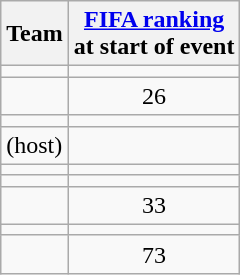<table class="wikitable sortable" style="text-align:left;">
<tr>
<th>Team</th>
<th><a href='#'>FIFA ranking</a><br>at start of event</th>
</tr>
<tr>
<td></td>
<td align=center></td>
</tr>
<tr>
<td></td>
<td align=center>26</td>
</tr>
<tr>
<td></td>
<td align=center></td>
</tr>
<tr>
<td> (host)</td>
<td align=center></td>
</tr>
<tr>
<td></td>
<td align=center></td>
</tr>
<tr>
<td></td>
<td align=center></td>
</tr>
<tr>
<td></td>
<td align=center>33</td>
</tr>
<tr>
<td></td>
<td align=center></td>
</tr>
<tr>
<td></td>
<td align=center>73</td>
</tr>
</table>
